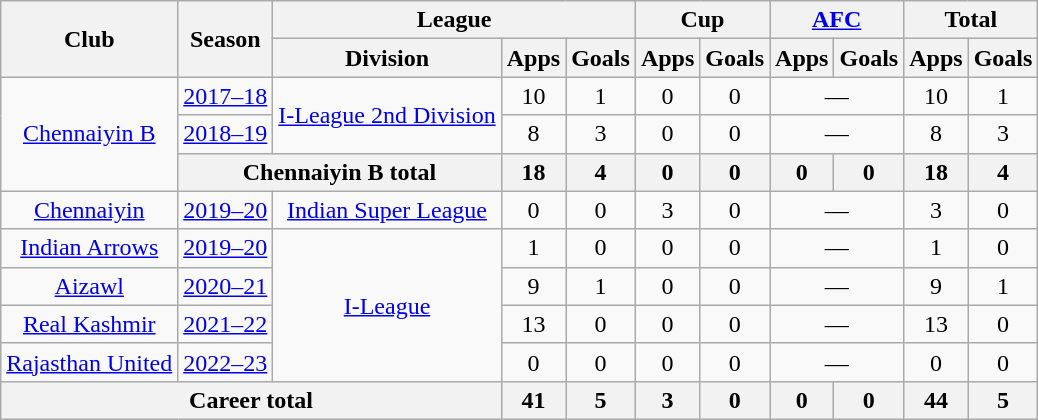<table class="wikitable" style="text-align: center;">
<tr>
<th rowspan="2">Club</th>
<th rowspan="2">Season</th>
<th colspan="3">League</th>
<th colspan="2">Cup</th>
<th colspan="2"><a href='#'>AFC</a></th>
<th colspan="2">Total</th>
</tr>
<tr>
<th>Division</th>
<th>Apps</th>
<th>Goals</th>
<th>Apps</th>
<th>Goals</th>
<th>Apps</th>
<th>Goals</th>
<th>Apps</th>
<th>Goals</th>
</tr>
<tr>
<td rowspan="3"><a href='#'>Chennaiyin B</a></td>
<td><a href='#'>2017–18</a></td>
<td rowspan="2"><a href='#'>I-League 2nd Division</a></td>
<td>10</td>
<td>1</td>
<td>0</td>
<td>0</td>
<td colspan="2">—</td>
<td>10</td>
<td>1</td>
</tr>
<tr>
<td><a href='#'>2018–19</a></td>
<td>8</td>
<td>3</td>
<td>0</td>
<td>0</td>
<td colspan="2">—</td>
<td>8</td>
<td>3</td>
</tr>
<tr>
<th colspan="2">Chennaiyin B total</th>
<th>18</th>
<th>4</th>
<th>0</th>
<th>0</th>
<th>0</th>
<th>0</th>
<th>18</th>
<th>4</th>
</tr>
<tr>
<td rowspan="1"><a href='#'>Chennaiyin</a></td>
<td><a href='#'>2019–20</a></td>
<td rowspan="1"><a href='#'>Indian Super League</a></td>
<td>0</td>
<td>0</td>
<td>3</td>
<td>0</td>
<td colspan="2">—</td>
<td>3</td>
<td>0</td>
</tr>
<tr>
<td rowspan="1"><a href='#'>Indian Arrows</a></td>
<td><a href='#'>2019–20</a></td>
<td rowspan="4"><a href='#'>I-League</a></td>
<td>1</td>
<td>0</td>
<td>0</td>
<td>0</td>
<td colspan="2">—</td>
<td>1</td>
<td>0</td>
</tr>
<tr>
<td rowspan="1"><a href='#'>Aizawl</a></td>
<td><a href='#'>2020–21</a></td>
<td>9</td>
<td>1</td>
<td>0</td>
<td>0</td>
<td colspan="2">—</td>
<td>9</td>
<td>1</td>
</tr>
<tr>
<td rowspan="1"><a href='#'>Real Kashmir</a></td>
<td><a href='#'>2021–22</a></td>
<td>13</td>
<td>0</td>
<td>0</td>
<td>0</td>
<td colspan="2">—</td>
<td>13</td>
<td>0</td>
</tr>
<tr>
<td rowspan="1"><a href='#'>Rajasthan United</a></td>
<td><a href='#'>2022–23</a></td>
<td>0</td>
<td>0</td>
<td>0</td>
<td>0</td>
<td colspan="2">—</td>
<td>0</td>
<td>0</td>
</tr>
<tr>
<th colspan="3">Career total</th>
<th>41</th>
<th>5</th>
<th>3</th>
<th>0</th>
<th>0</th>
<th>0</th>
<th>44</th>
<th>5</th>
</tr>
</table>
